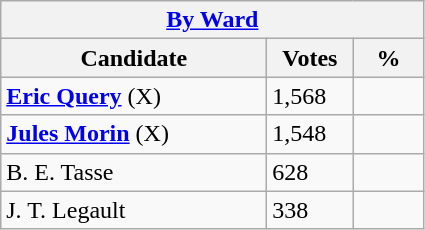<table class="wikitable">
<tr>
<th colspan="3"><a href='#'>By Ward</a></th>
</tr>
<tr>
<th style="width: 170px">Candidate</th>
<th style="width: 50px">Votes</th>
<th style="width: 40px">%</th>
</tr>
<tr>
<td><strong><a href='#'>Eric Query</a></strong> (X)</td>
<td>1,568</td>
<td></td>
</tr>
<tr>
<td><strong><a href='#'>Jules Morin</a></strong>  (X)</td>
<td>1,548</td>
<td></td>
</tr>
<tr>
<td>B. E. Tasse</td>
<td>628</td>
<td></td>
</tr>
<tr>
<td>J. T. Legault</td>
<td>338</td>
<td></td>
</tr>
</table>
